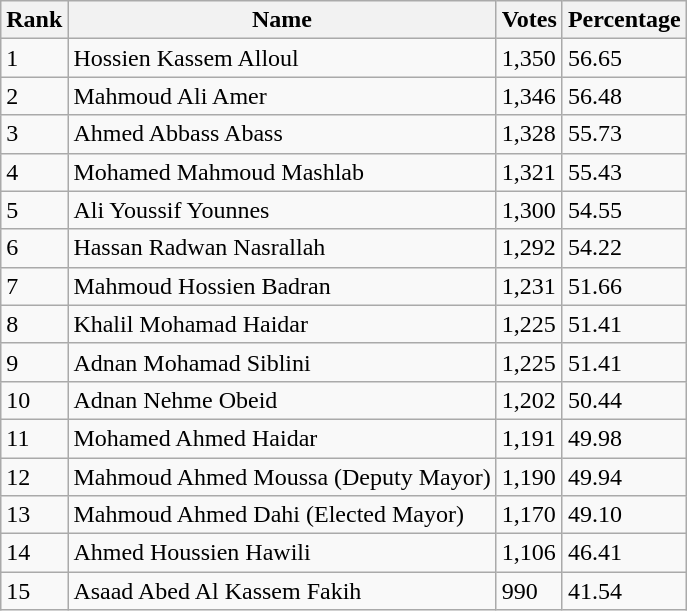<table class="wikitable">
<tr>
<th>Rank</th>
<th>Name</th>
<th>Votes</th>
<th>Percentage</th>
</tr>
<tr>
<td>1</td>
<td>Hossien Kassem Alloul</td>
<td>1,350</td>
<td>56.65</td>
</tr>
<tr>
<td>2</td>
<td>Mahmoud Ali Amer</td>
<td>1,346</td>
<td>56.48</td>
</tr>
<tr>
<td>3</td>
<td>Ahmed Abbass Abass</td>
<td>1,328</td>
<td>55.73</td>
</tr>
<tr>
<td>4</td>
<td>Mohamed Mahmoud Mashlab</td>
<td>1,321</td>
<td>55.43</td>
</tr>
<tr>
<td>5</td>
<td>Ali Youssif Younnes</td>
<td>1,300</td>
<td>54.55</td>
</tr>
<tr>
<td>6</td>
<td>Hassan Radwan Nasrallah</td>
<td>1,292</td>
<td>54.22</td>
</tr>
<tr>
<td>7</td>
<td>Mahmoud Hossien Badran</td>
<td>1,231</td>
<td>51.66</td>
</tr>
<tr>
<td>8</td>
<td>Khalil Mohamad Haidar</td>
<td>1,225</td>
<td>51.41</td>
</tr>
<tr>
<td>9</td>
<td>Adnan Mohamad Siblini</td>
<td>1,225</td>
<td>51.41</td>
</tr>
<tr>
<td>10</td>
<td>Adnan Nehme Obeid</td>
<td>1,202</td>
<td>50.44</td>
</tr>
<tr>
<td>11</td>
<td>Mohamed Ahmed Haidar</td>
<td>1,191</td>
<td>49.98</td>
</tr>
<tr>
<td>12</td>
<td>Mahmoud Ahmed Moussa (Deputy Mayor)</td>
<td>1,190</td>
<td>49.94</td>
</tr>
<tr>
<td>13</td>
<td>Mahmoud Ahmed Dahi (Elected Mayor)</td>
<td>1,170</td>
<td>49.10</td>
</tr>
<tr>
<td>14</td>
<td>Ahmed Houssien Hawili</td>
<td>1,106</td>
<td>46.41</td>
</tr>
<tr>
<td>15</td>
<td>Asaad Abed Al Kassem Fakih</td>
<td>990</td>
<td>41.54</td>
</tr>
</table>
